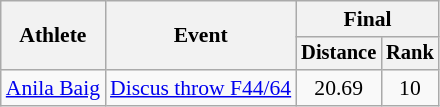<table class="wikitable" style="font-size:90%; text-align:center">
<tr>
<th rowspan=2>Athlete</th>
<th rowspan=2>Event</th>
<th colspan=2>Final</th>
</tr>
<tr style="font-size:95%">
<th>Distance</th>
<th>Rank</th>
</tr>
<tr>
<td align=left><a href='#'>Anila Baig</a></td>
<td align=left><a href='#'>Discus throw F44/64</a></td>
<td>20.69</td>
<td>10</td>
</tr>
</table>
